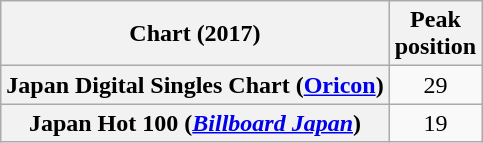<table class="wikitable sortable plainrowheaders">
<tr>
<th>Chart (2017)</th>
<th>Peak<br>position</th>
</tr>
<tr>
<th scope="row">Japan Digital Singles Chart (<a href='#'>Oricon</a>)</th>
<td align="center">29</td>
</tr>
<tr>
<th scope="row">Japan Hot 100 (<em><a href='#'>Billboard Japan</a></em>)</th>
<td align="center">19</td>
</tr>
</table>
